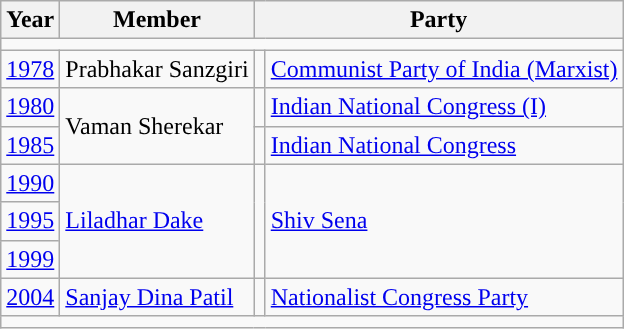<table class="wikitable">
<tr>
<th>Year</th>
<th>Member</th>
<th colspan="2">Party</th>
</tr>
<tr>
<td colspan="4"></td>
</tr>
<tr>
<td><a href='#'>1978</a></td>
<td>Prabhakar Sanzgiri</td>
<td style="background-color: "></td>
<td><a href='#'>Communist Party of India (Marxist)</a></td>
</tr>
<tr>
<td><a href='#'>1980</a></td>
<td rowspan="2">Vaman Sherekar</td>
<td style="background-color: "></td>
<td><a href='#'>Indian National Congress (I)</a></td>
</tr>
<tr>
<td><a href='#'>1985</a></td>
<td style="background-color: "></td>
<td><a href='#'>Indian National Congress</a></td>
</tr>
<tr>
<td><a href='#'>1990</a></td>
<td rowspan="3"><a href='#'>Liladhar Dake</a></td>
<td rowspan="3" style="background-color: "></td>
<td rowspan="3"><a href='#'>Shiv Sena</a></td>
</tr>
<tr>
<td><a href='#'>1995</a></td>
</tr>
<tr>
<td><a href='#'>1999</a></td>
</tr>
<tr>
<td><a href='#'>2004</a></td>
<td><a href='#'>Sanjay Dina Patil</a></td>
<td style="background-color: "></td>
<td><a href='#'>Nationalist Congress Party</a></td>
</tr>
<tr>
<td colspan="4"></td>
</tr>
</table>
